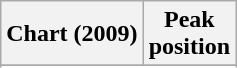<table class="wikitable sortable plainrowheaders" style="text-align:center;">
<tr>
<th>Chart (2009)</th>
<th>Peak<br>position</th>
</tr>
<tr>
</tr>
<tr>
</tr>
<tr>
</tr>
<tr>
</tr>
<tr>
</tr>
<tr>
</tr>
</table>
